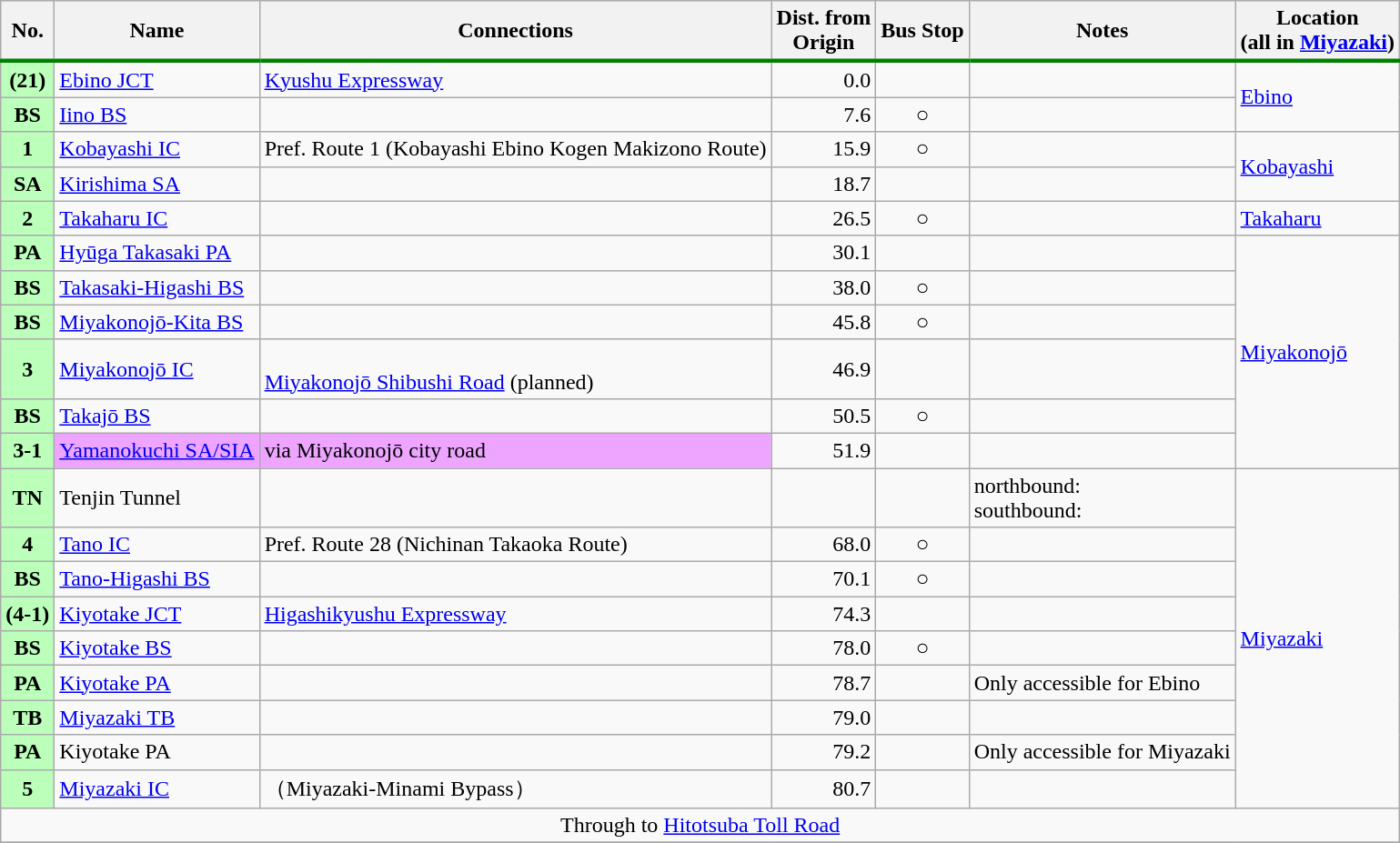<table table class="wikitable">
<tr>
<th style="border-bottom:3px solid green;">No.</th>
<th style="border-bottom:3px solid green;">Name</th>
<th style="border-bottom:3px solid green;">Connections</th>
<th style="border-bottom:3px solid green;">Dist. from<br>Origin</th>
<th style="border-bottom:3px solid green;">Bus Stop</th>
<th style="border-bottom:3px solid green;">Notes</th>
<th colspan="2" style="border-bottom:3px solid green;">Location<br>(all in <a href='#'>Miyazaki</a>)</th>
</tr>
<tr>
<th style="background-color:#BFB;">(21)</th>
<td><a href='#'>Ebino JCT</a></td>
<td> <a href='#'>Kyushu Expressway</a></td>
<td style="text-align:right;">0.0</td>
<td style="text-align:center;"></td>
<td></td>
<td rowspan="2"><a href='#'>Ebino</a></td>
</tr>
<tr>
<th style="background-color:#BFB;">BS</th>
<td><a href='#'>Iino BS</a></td>
<td></td>
<td style="text-align:right;">7.6</td>
<td style="text-align:center;">○</td>
<td></td>
</tr>
<tr>
<th style="background-color:#BFB;">1</th>
<td><a href='#'>Kobayashi IC</a></td>
<td>Pref. Route 1 (Kobayashi Ebino Kogen Makizono Route)</td>
<td style="text-align:right;">15.9</td>
<td style="text-align:center;">○</td>
<td></td>
<td rowspan="2"><a href='#'>Kobayashi</a></td>
</tr>
<tr>
<th style="background-color:#BFB;">SA</th>
<td><a href='#'>Kirishima SA</a></td>
<td></td>
<td style="text-align:right;">18.7</td>
<td style="text-align:center;"></td>
<td></td>
</tr>
<tr>
<th style="background-color:#BFB;">2</th>
<td><a href='#'>Takaharu IC</a></td>
<td></td>
<td style="text-align:right;">26.5</td>
<td style="text-align:center;">○</td>
<td></td>
<td><a href='#'>Takaharu</a></td>
</tr>
<tr>
<th style="background-color:#BFB;">PA</th>
<td><a href='#'>Hyūga Takasaki PA</a></td>
<td></td>
<td style="text-align:right;">30.1</td>
<td style="text-align:center;"></td>
<td></td>
<td rowspan="6"><a href='#'>Miyakonojō</a></td>
</tr>
<tr>
<th style="background-color:#BFB;">BS</th>
<td><a href='#'>Takasaki-Higashi BS</a></td>
<td></td>
<td style="text-align:right;">38.0</td>
<td style="text-align:center;">○</td>
<td></td>
</tr>
<tr>
<th style="background-color:#BFB;">BS</th>
<td><a href='#'>Miyakonojō-Kita BS</a></td>
<td></td>
<td style="text-align:right;">45.8</td>
<td style="text-align:center;">○</td>
<td></td>
</tr>
<tr>
<th style="background-color:#BFB;">3</th>
<td><a href='#'>Miyakonojō IC</a></td>
<td><br><a href='#'>Miyakonojō Shibushi Road</a> (planned)</td>
<td style="text-align:right;">46.9</td>
<td style="text-align:center;"></td>
<td></td>
</tr>
<tr>
<th style="background-color:#BFB;">BS</th>
<td><a href='#'>Takajō BS</a></td>
<td></td>
<td style="text-align:right;">50.5</td>
<td style="text-align:center;">○</td>
<td></td>
</tr>
<tr>
<th style="background-color:#BFB;">3-1</th>
<td style="background-color:#eda5ff;"><a href='#'>Yamanokuchi SA/SIA</a></td>
<td style="background-color:#eda5ff;"> via Miyakonojō city road</td>
<td style="text-align:right;">51.9</td>
<td style="text-align:center;"></td>
<td></td>
</tr>
<tr>
<th style="background-color:#BFB;">TN</th>
<td>Tenjin Tunnel</td>
<td></td>
<td style="text-align:right;"></td>
<td style="text-align:center;"></td>
<td>northbound: <br>southbound: </td>
<td rowspan="9"><a href='#'>Miyazaki</a></td>
</tr>
<tr>
<th style="background-color:#BFB;">4</th>
<td><a href='#'>Tano IC</a></td>
<td>Pref. Route 28 (Nichinan Takaoka Route)</td>
<td style="text-align:right;">68.0</td>
<td style="text-align:center;">○</td>
<td></td>
</tr>
<tr>
<th style="background-color:#BFB;">BS</th>
<td><a href='#'>Tano-Higashi BS</a></td>
<td></td>
<td style="text-align:right;">70.1</td>
<td style="text-align:center;">○</td>
<td></td>
</tr>
<tr>
<th style="background:#bfb;">(4-1)</th>
<td><a href='#'>Kiyotake JCT</a></td>
<td> <a href='#'>Higashikyushu Expressway</a></td>
<td style="text-align:right;">74.3</td>
<td style="text-align:center;"></td>
<td></td>
</tr>
<tr>
<th style="background-color:#BFB;">BS</th>
<td><a href='#'>Kiyotake BS</a></td>
<td></td>
<td style="text-align:right;">78.0</td>
<td style="text-align:center;">○</td>
<td></td>
</tr>
<tr>
<th style="background-color:#BFB;">PA</th>
<td><a href='#'>Kiyotake PA</a></td>
<td></td>
<td style="text-align:right;">78.7</td>
<td style="text-align:center;"></td>
<td>Only accessible for Ebino</td>
</tr>
<tr>
<th style="background-color: #BFB;">TB</th>
<td><a href='#'>Miyazaki TB</a></td>
<td></td>
<td style="text-align: right;">79.0</td>
<td style="text-align: center;"></td>
<td></td>
</tr>
<tr>
<th style="background-color:#BFB;">PA</th>
<td>Kiyotake PA</td>
<td></td>
<td style="text-align:right;">79.2</td>
<td style="text-align:center;"></td>
<td>Only accessible for Miyazaki</td>
</tr>
<tr>
<th style="background-color:#BFB;">5</th>
<td><a href='#'>Miyazaki IC</a></td>
<td>（Miyazaki-Minami Bypass）</td>
<td style="text-align:right;">80.7</td>
<td style="text-align:center;"></td>
<td></td>
</tr>
<tr>
<td colspan="8" style="text-align:center;">Through to <a href='#'>Hitotsuba Toll Road</a></td>
</tr>
<tr>
</tr>
</table>
